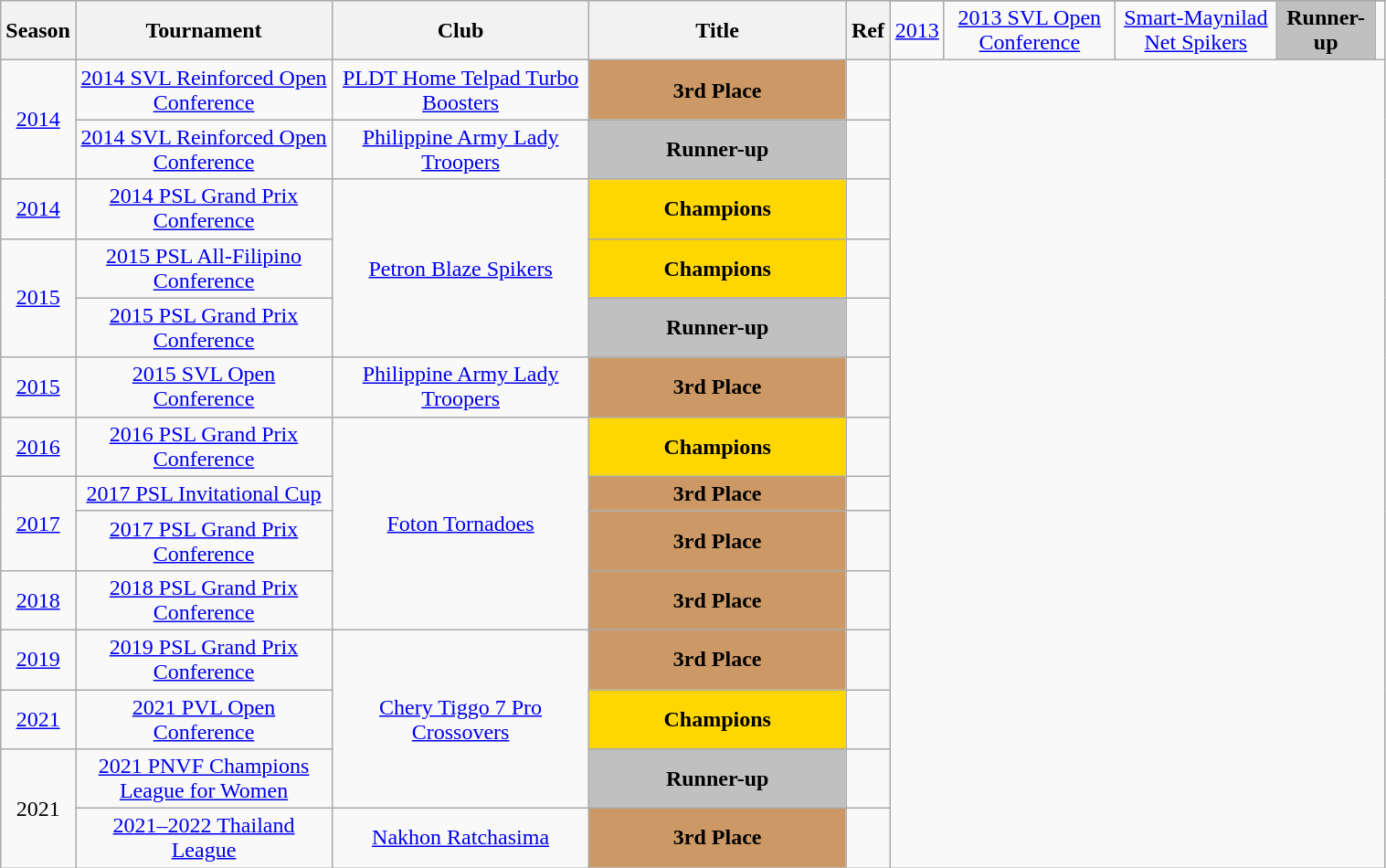<table class="wikitable sortable" style="text-align:center" width="80%">
<tr>
<th style="width:25px;" rowspan="2">Season</th>
<th style="width:180px;" rowspan="2">Tournament</th>
<th style="width:180px;" rowspan="2">Club</th>
<th style="width:180px;" rowspan="2">Title</th>
<th style="width:25px;" rowspan="2">Ref</th>
</tr>
<tr>
<td><a href='#'>2013</a></td>
<td><a href='#'>2013 SVL Open Conference</a></td>
<td><a href='#'>Smart-Maynilad Net Spikers</a></td>
<td bgcolor=silver align=center><strong>Runner-up</strong></td>
<td></td>
</tr>
<tr>
<td rowspan="2"><a href='#'>2014</a></td>
<td><a href='#'>2014 SVL Reinforced Open Conference</a></td>
<td><a href='#'>PLDT Home Telpad Turbo Boosters</a></td>
<td style="background:#c96;"><strong>3rd Place</strong></td>
<td></td>
</tr>
<tr>
<td><a href='#'>2014 SVL Reinforced Open Conference</a></td>
<td><a href='#'>Philippine Army Lady Troopers</a></td>
<td bgcolor=silver align=center><strong>Runner-up</strong></td>
<td></td>
</tr>
<tr>
<td><a href='#'>2014</a></td>
<td><a href='#'>2014 PSL Grand Prix Conference</a></td>
<td rowspan="3"><a href='#'>Petron Blaze Spikers</a></td>
<td style="background:gold;"><strong>Champions</strong></td>
<td></td>
</tr>
<tr>
<td rowspan="2"><a href='#'>2015</a></td>
<td><a href='#'>2015 PSL All-Filipino Conference</a></td>
<td style="background:gold;"><strong>Champions</strong></td>
<td></td>
</tr>
<tr>
<td><a href='#'>2015 PSL Grand Prix Conference</a></td>
<td bgcolor=silver align=center><strong>Runner-up</strong></td>
<td></td>
</tr>
<tr>
<td><a href='#'>2015</a></td>
<td><a href='#'>2015 SVL Open Conference</a></td>
<td><a href='#'>Philippine Army Lady Troopers</a></td>
<td style="background:#c96;"><strong>3rd Place</strong></td>
<td></td>
</tr>
<tr>
<td><a href='#'>2016</a></td>
<td><a href='#'>2016 PSL Grand Prix Conference</a></td>
<td rowspan="4"><a href='#'>Foton Tornadoes</a></td>
<td style="background:gold;"><strong>Champions</strong></td>
<td></td>
</tr>
<tr>
<td rowspan="2"><a href='#'>2017</a></td>
<td><a href='#'>2017 PSL Invitational Cup</a></td>
<td style="background:#c96;"><strong>3rd Place</strong></td>
<td></td>
</tr>
<tr>
<td><a href='#'>2017 PSL Grand Prix Conference</a></td>
<td style="background:#c96;"><strong>3rd Place</strong></td>
<td></td>
</tr>
<tr>
<td><a href='#'>2018</a></td>
<td><a href='#'>2018 PSL Grand Prix Conference</a></td>
<td style="background:#c96;"><strong>3rd Place</strong></td>
<td></td>
</tr>
<tr>
<td><a href='#'>2019</a></td>
<td><a href='#'>2019 PSL Grand Prix Conference</a></td>
<td rowspan="3"><a href='#'>Chery Tiggo 7 Pro Crossovers</a></td>
<td style="background:#c96;"><strong>3rd Place</strong></td>
<td></td>
</tr>
<tr>
<td><a href='#'>2021</a></td>
<td><a href='#'>2021 PVL Open Conference</a></td>
<td style="background:gold;"><strong>Champions</strong></td>
<td></td>
</tr>
<tr>
<td rowspan="2">2021</td>
<td><a href='#'>2021 PNVF Champions League for Women</a></td>
<td bgcolor=silver align=center><strong>Runner-up</strong></td>
<td></td>
</tr>
<tr>
<td><a href='#'>2021–2022 Thailand League</a></td>
<td><a href='#'>Nakhon Ratchasima</a></td>
<td style="background:#c96;"><strong>3rd Place</strong></td>
<td></td>
</tr>
</table>
